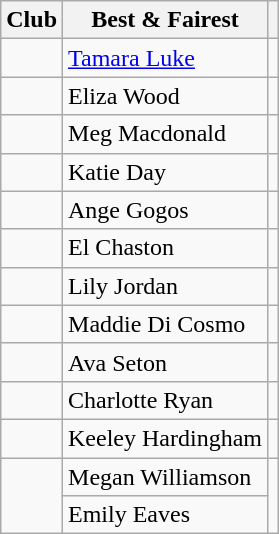<table class="wikitable">
<tr>
<th>Club</th>
<th>Best & Fairest</th>
<th></th>
</tr>
<tr>
<td></td>
<td><a href='#'>Tamara Luke</a></td>
<td></td>
</tr>
<tr>
<td></td>
<td>Eliza Wood</td>
<td></td>
</tr>
<tr>
<td></td>
<td>Meg Macdonald</td>
<td></td>
</tr>
<tr>
<td></td>
<td>Katie Day</td>
<td></td>
</tr>
<tr>
<td></td>
<td>Ange Gogos</td>
<td></td>
</tr>
<tr>
<td></td>
<td>El Chaston</td>
<td></td>
</tr>
<tr>
<td></td>
<td>Lily Jordan</td>
<td></td>
</tr>
<tr>
<td></td>
<td>Maddie Di Cosmo</td>
<td></td>
</tr>
<tr>
<td></td>
<td>Ava Seton</td>
<td> </td>
</tr>
<tr>
<td></td>
<td>Charlotte Ryan</td>
<td></td>
</tr>
<tr>
<td></td>
<td>Keeley Hardingham</td>
<td></td>
</tr>
<tr>
<td rowspan=2></td>
<td>Megan Williamson</td>
<td rowspan=2></td>
</tr>
<tr>
<td>Emily Eaves</td>
</tr>
</table>
